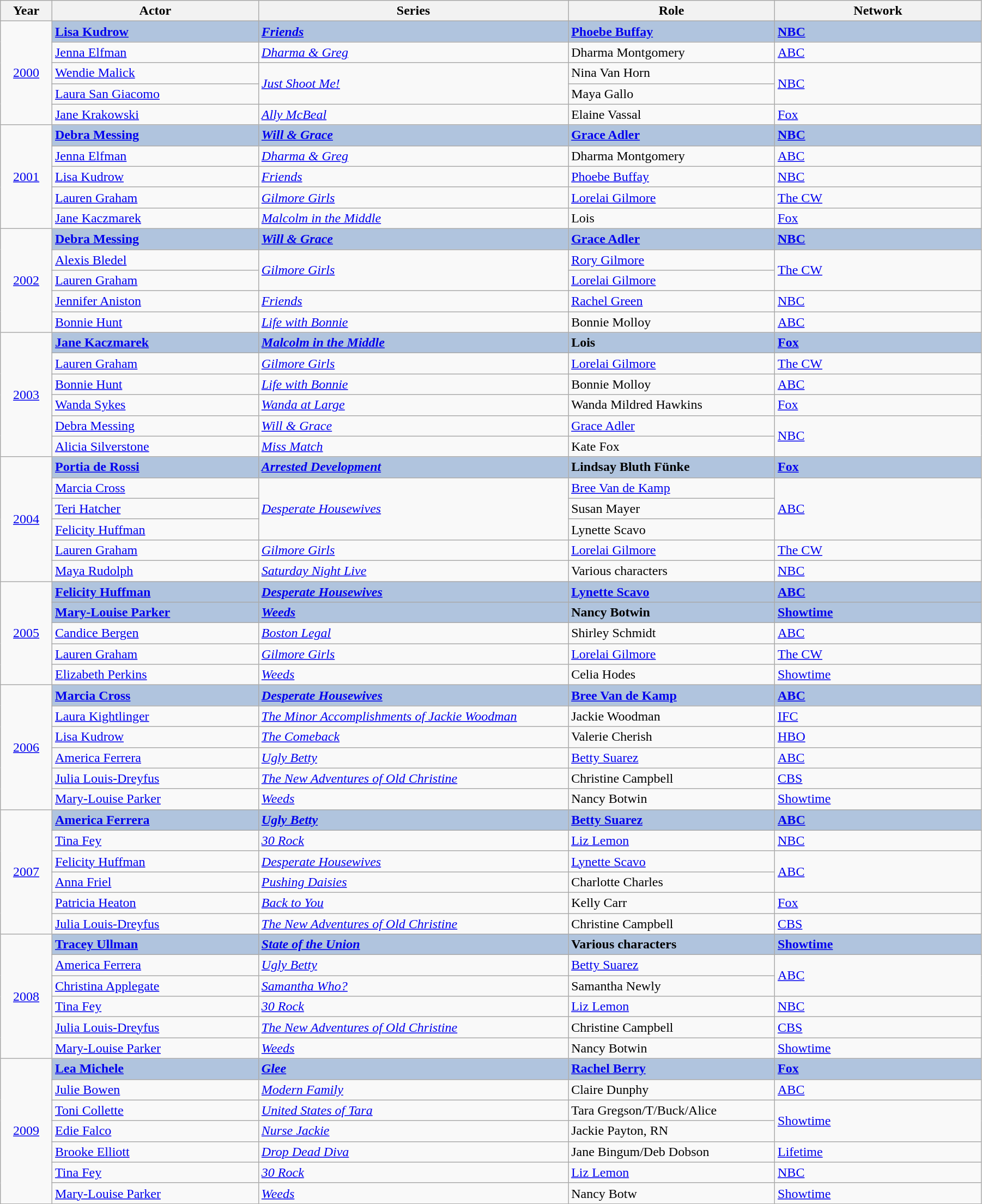<table class="wikitable" width="95%" cellpadding="5">
<tr>
<th width="5%">Year</th>
<th width="20%">Actor</th>
<th width="30%">Series</th>
<th width="20%">Role</th>
<th width="20%">Network</th>
</tr>
<tr>
<td rowspan="5" style="text-align:center;"><a href='#'>2000</a></td>
<td style="background:#B0C4DE;"><strong><a href='#'>Lisa Kudrow</a></strong></td>
<td style="background:#B0C4DE;"><strong><em><a href='#'>Friends</a></em></strong></td>
<td style="background:#B0C4DE;"><strong><a href='#'>Phoebe Buffay</a></strong></td>
<td style="background:#B0C4DE;"><strong><a href='#'>NBC</a></strong></td>
</tr>
<tr>
<td><a href='#'>Jenna Elfman</a></td>
<td><em><a href='#'>Dharma & Greg</a></em></td>
<td>Dharma Montgomery</td>
<td><a href='#'>ABC</a></td>
</tr>
<tr>
<td><a href='#'>Wendie Malick</a></td>
<td rowspan="2"><em><a href='#'>Just Shoot Me!</a></em></td>
<td>Nina Van Horn</td>
<td rowspan="2"><a href='#'>NBC</a></td>
</tr>
<tr>
<td><a href='#'>Laura San Giacomo</a></td>
<td>Maya Gallo</td>
</tr>
<tr>
<td><a href='#'>Jane Krakowski</a></td>
<td><em><a href='#'>Ally McBeal</a></em></td>
<td>Elaine Vassal</td>
<td><a href='#'>Fox</a></td>
</tr>
<tr>
<td rowspan="5" style="text-align:center;"><a href='#'>2001</a></td>
<td style="background:#B0C4DE;"><strong><a href='#'>Debra Messing</a></strong></td>
<td style="background:#B0C4DE;"><strong><em><a href='#'>Will & Grace</a></em></strong></td>
<td style="background:#B0C4DE;"><strong><a href='#'>Grace Adler</a></strong></td>
<td style="background:#B0C4DE;"><strong><a href='#'>NBC</a></strong></td>
</tr>
<tr>
<td><a href='#'>Jenna Elfman</a></td>
<td><em><a href='#'>Dharma & Greg</a></em></td>
<td>Dharma Montgomery</td>
<td><a href='#'>ABC</a></td>
</tr>
<tr>
<td><a href='#'>Lisa Kudrow</a></td>
<td><em><a href='#'>Friends</a></em></td>
<td><a href='#'>Phoebe Buffay</a></td>
<td><a href='#'>NBC</a></td>
</tr>
<tr>
<td><a href='#'>Lauren Graham</a></td>
<td><em><a href='#'>Gilmore Girls</a></em></td>
<td><a href='#'>Lorelai Gilmore</a></td>
<td><a href='#'>The CW</a></td>
</tr>
<tr>
<td><a href='#'>Jane Kaczmarek</a></td>
<td><em><a href='#'>Malcolm in the Middle</a></em></td>
<td>Lois</td>
<td><a href='#'>Fox</a></td>
</tr>
<tr>
<td rowspan="5" style="text-align:center;"><a href='#'>2002</a></td>
<td style="background:#B0C4DE;"><strong><a href='#'>Debra Messing</a></strong></td>
<td style="background:#B0C4DE;"><strong><em><a href='#'>Will & Grace</a></em></strong></td>
<td style="background:#B0C4DE;"><strong><a href='#'>Grace Adler</a></strong></td>
<td style="background:#B0C4DE;"><strong><a href='#'>NBC</a></strong></td>
</tr>
<tr>
<td><a href='#'>Alexis Bledel</a></td>
<td rowspan="2"><em><a href='#'>Gilmore Girls</a></em></td>
<td><a href='#'>Rory Gilmore</a></td>
<td rowspan="2"><a href='#'>The CW</a></td>
</tr>
<tr>
<td><a href='#'>Lauren Graham</a></td>
<td><a href='#'>Lorelai Gilmore</a></td>
</tr>
<tr>
<td><a href='#'>Jennifer Aniston</a></td>
<td><em><a href='#'>Friends</a></em></td>
<td><a href='#'>Rachel Green</a></td>
<td><a href='#'>NBC</a></td>
</tr>
<tr>
<td><a href='#'>Bonnie Hunt</a></td>
<td><em><a href='#'>Life with Bonnie</a></em></td>
<td>Bonnie Molloy</td>
<td><a href='#'>ABC</a></td>
</tr>
<tr>
<td rowspan="6" style="text-align:center;"><a href='#'>2003</a></td>
<td style="background:#B0C4DE;"><strong><a href='#'>Jane Kaczmarek</a></strong></td>
<td style="background:#B0C4DE;"><strong><em><a href='#'>Malcolm in the Middle</a></em></strong></td>
<td style="background:#B0C4DE;"><strong>Lois</strong></td>
<td style="background:#B0C4DE;"><strong><a href='#'>Fox</a></strong></td>
</tr>
<tr>
<td><a href='#'>Lauren Graham</a></td>
<td><em><a href='#'>Gilmore Girls</a></em></td>
<td><a href='#'>Lorelai Gilmore</a></td>
<td><a href='#'>The CW</a></td>
</tr>
<tr>
<td><a href='#'>Bonnie Hunt</a></td>
<td><em><a href='#'>Life with Bonnie</a></em></td>
<td>Bonnie Molloy</td>
<td><a href='#'>ABC</a></td>
</tr>
<tr>
<td><a href='#'>Wanda Sykes</a></td>
<td><em><a href='#'>Wanda at Large</a></em></td>
<td>Wanda Mildred Hawkins</td>
<td><a href='#'>Fox</a></td>
</tr>
<tr>
<td><a href='#'>Debra Messing</a></td>
<td><em><a href='#'>Will & Grace</a></em></td>
<td><a href='#'>Grace Adler</a></td>
<td rowspan="2"><a href='#'>NBC</a></td>
</tr>
<tr>
<td><a href='#'>Alicia Silverstone</a></td>
<td><em><a href='#'>Miss Match</a></em></td>
<td>Kate Fox</td>
</tr>
<tr>
<td rowspan="6" style="text-align:center;"><a href='#'>2004</a></td>
<td style="background:#B0C4DE;"><strong><a href='#'>Portia de Rossi</a></strong></td>
<td style="background:#B0C4DE;"><strong><em><a href='#'>Arrested Development</a></em></strong></td>
<td style="background:#B0C4DE;"><strong>Lindsay Bluth Fünke</strong></td>
<td style="background:#B0C4DE;"><strong><a href='#'>Fox</a></strong></td>
</tr>
<tr>
<td><a href='#'>Marcia Cross</a></td>
<td rowspan="3"><em><a href='#'>Desperate Housewives</a></em></td>
<td><a href='#'>Bree Van de Kamp</a></td>
<td rowspan="3"><a href='#'>ABC</a></td>
</tr>
<tr>
<td><a href='#'>Teri Hatcher</a></td>
<td>Susan Mayer</td>
</tr>
<tr>
<td><a href='#'>Felicity Huffman</a></td>
<td>Lynette Scavo</td>
</tr>
<tr>
<td><a href='#'>Lauren Graham</a></td>
<td><em><a href='#'>Gilmore Girls</a></em></td>
<td><a href='#'>Lorelai Gilmore</a></td>
<td><a href='#'>The CW</a></td>
</tr>
<tr>
<td><a href='#'>Maya Rudolph</a></td>
<td><em><a href='#'>Saturday Night Live</a></em></td>
<td>Various characters</td>
<td><a href='#'>NBC</a></td>
</tr>
<tr>
<td rowspan="5" style="text-align:center;"><a href='#'>2005</a></td>
<td style="background:#B0C4DE;"><strong><a href='#'>Felicity Huffman</a></strong></td>
<td style="background:#B0C4DE;"><strong><em><a href='#'>Desperate Housewives</a></em></strong></td>
<td style="background:#B0C4DE;"><strong><a href='#'>Lynette Scavo</a></strong></td>
<td style="background:#B0C4DE;"><strong><a href='#'>ABC</a></strong></td>
</tr>
<tr>
<td style="background:#B0C4DE;"><strong><a href='#'>Mary-Louise Parker</a></strong></td>
<td style="background:#B0C4DE;"><strong><em><a href='#'>Weeds</a></em></strong></td>
<td style="background:#B0C4DE;"><strong>Nancy Botwin</strong></td>
<td style="background:#B0C4DE;"><strong><a href='#'>Showtime</a></strong></td>
</tr>
<tr>
<td><a href='#'>Candice Bergen</a></td>
<td><em><a href='#'>Boston Legal</a></em></td>
<td>Shirley Schmidt</td>
<td><a href='#'>ABC</a></td>
</tr>
<tr>
<td><a href='#'>Lauren Graham</a></td>
<td><em><a href='#'>Gilmore Girls</a></em></td>
<td><a href='#'>Lorelai Gilmore</a></td>
<td><a href='#'>The CW</a></td>
</tr>
<tr>
<td><a href='#'>Elizabeth Perkins</a></td>
<td><em><a href='#'>Weeds</a></em></td>
<td>Celia Hodes</td>
<td><a href='#'>Showtime</a></td>
</tr>
<tr>
<td rowspan="6" style="text-align:center;"><a href='#'>2006</a></td>
<td style="background:#B0C4DE;"><strong><a href='#'>Marcia Cross</a></strong></td>
<td style="background:#B0C4DE;"><strong><em><a href='#'>Desperate Housewives</a></em></strong></td>
<td style="background:#B0C4DE;"><strong><a href='#'>Bree Van de Kamp</a></strong></td>
<td style="background:#B0C4DE;"><strong><a href='#'>ABC</a></strong></td>
</tr>
<tr>
<td><a href='#'>Laura Kightlinger</a></td>
<td><em><a href='#'>The Minor Accomplishments of Jackie Woodman</a></em></td>
<td>Jackie Woodman</td>
<td><a href='#'>IFC</a></td>
</tr>
<tr>
<td><a href='#'>Lisa Kudrow</a></td>
<td><em><a href='#'>The Comeback</a></em></td>
<td>Valerie Cherish</td>
<td><a href='#'>HBO</a></td>
</tr>
<tr>
<td><a href='#'>America Ferrera</a></td>
<td><em><a href='#'>Ugly Betty</a></em></td>
<td><a href='#'>Betty Suarez</a></td>
<td><a href='#'>ABC</a></td>
</tr>
<tr>
<td><a href='#'>Julia Louis-Dreyfus</a></td>
<td><em><a href='#'>The New Adventures of Old Christine</a></em></td>
<td>Christine Campbell</td>
<td><a href='#'>CBS</a></td>
</tr>
<tr>
<td><a href='#'>Mary-Louise Parker</a></td>
<td><em><a href='#'>Weeds</a></em></td>
<td>Nancy Botwin</td>
<td><a href='#'>Showtime</a></td>
</tr>
<tr>
<td rowspan="6" style="text-align:center;"><a href='#'>2007</a></td>
<td style="background:#B0C4DE;"><strong><a href='#'>America Ferrera</a></strong></td>
<td style="background:#B0C4DE;"><strong><em><a href='#'>Ugly Betty</a></em></strong></td>
<td style="background:#B0C4DE;"><strong><a href='#'>Betty Suarez</a></strong></td>
<td style="background:#B0C4DE;"><strong><a href='#'>ABC</a></strong></td>
</tr>
<tr>
<td><a href='#'>Tina Fey</a></td>
<td><em><a href='#'>30 Rock</a></em></td>
<td><a href='#'>Liz Lemon</a></td>
<td><a href='#'>NBC</a></td>
</tr>
<tr>
<td><a href='#'>Felicity Huffman</a></td>
<td><em><a href='#'>Desperate Housewives</a></em></td>
<td><a href='#'>Lynette Scavo</a></td>
<td rowspan="2"><a href='#'>ABC</a></td>
</tr>
<tr>
<td><a href='#'>Anna Friel</a></td>
<td><em><a href='#'>Pushing Daisies</a></em></td>
<td>Charlotte Charles</td>
</tr>
<tr>
<td><a href='#'>Patricia Heaton</a></td>
<td><em><a href='#'>Back to You</a></em></td>
<td>Kelly Carr</td>
<td><a href='#'>Fox</a></td>
</tr>
<tr>
<td><a href='#'>Julia Louis-Dreyfus</a></td>
<td><em><a href='#'>The New Adventures of Old Christine</a></em></td>
<td>Christine Campbell</td>
<td><a href='#'>CBS</a></td>
</tr>
<tr>
<td rowspan="6" style="text-align:center;"><a href='#'>2008</a></td>
<td style="background:#B0C4DE;"><strong><a href='#'>Tracey Ullman</a></strong></td>
<td style="background:#B0C4DE;"><strong><em><a href='#'>State of the Union</a></em></strong></td>
<td style="background:#B0C4DE;"><strong>Various characters</strong></td>
<td style="background:#B0C4DE;"><strong><a href='#'>Showtime</a></strong></td>
</tr>
<tr>
<td><a href='#'>America Ferrera</a></td>
<td><em><a href='#'>Ugly Betty</a></em></td>
<td><a href='#'>Betty Suarez</a></td>
<td rowspan="2"><a href='#'>ABC</a></td>
</tr>
<tr>
<td><a href='#'>Christina Applegate</a></td>
<td><em><a href='#'>Samantha Who?</a></em></td>
<td>Samantha Newly</td>
</tr>
<tr>
<td><a href='#'>Tina Fey</a></td>
<td><em><a href='#'>30 Rock</a></em></td>
<td><a href='#'>Liz Lemon</a></td>
<td><a href='#'>NBC</a></td>
</tr>
<tr>
<td><a href='#'>Julia Louis-Dreyfus</a></td>
<td><em><a href='#'>The New Adventures of Old Christine</a></em></td>
<td>Christine Campbell</td>
<td><a href='#'>CBS</a></td>
</tr>
<tr>
<td><a href='#'>Mary-Louise Parker</a></td>
<td><em><a href='#'>Weeds</a></em></td>
<td>Nancy Botwin</td>
<td><a href='#'>Showtime</a></td>
</tr>
<tr>
<td rowspan="7" style="text-align:center;"><a href='#'>2009</a></td>
<td style="background:#B0C4DE;"><strong><a href='#'>Lea Michele</a></strong></td>
<td style="background:#B0C4DE;"><strong><em><a href='#'>Glee</a></em></strong></td>
<td style="background:#B0C4DE;"><strong><a href='#'>Rachel Berry</a></strong></td>
<td style="background:#B0C4DE;"><strong><a href='#'>Fox</a></strong></td>
</tr>
<tr>
<td><a href='#'>Julie Bowen</a></td>
<td><em><a href='#'>Modern Family</a></em></td>
<td>Claire Dunphy</td>
<td><a href='#'>ABC</a></td>
</tr>
<tr>
<td><a href='#'>Toni Collette</a></td>
<td><em><a href='#'>United States of Tara</a></em></td>
<td>Tara Gregson/T/Buck/Alice</td>
<td rowspan="2"><a href='#'>Showtime</a></td>
</tr>
<tr>
<td><a href='#'>Edie Falco</a></td>
<td><em><a href='#'>Nurse Jackie</a></em></td>
<td>Jackie Payton, RN</td>
</tr>
<tr>
<td><a href='#'>Brooke Elliott</a></td>
<td><em><a href='#'>Drop Dead Diva</a></em></td>
<td>Jane Bingum/Deb Dobson</td>
<td><a href='#'>Lifetime</a></td>
</tr>
<tr>
<td><a href='#'>Tina Fey</a></td>
<td><em><a href='#'>30 Rock</a></em></td>
<td><a href='#'>Liz Lemon</a></td>
<td><a href='#'>NBC</a></td>
</tr>
<tr>
<td><a href='#'>Mary-Louise Parker</a></td>
<td><em><a href='#'>Weeds</a></em></td>
<td>Nancy Botw</td>
<td><a href='#'>Showtime</a></td>
</tr>
</table>
